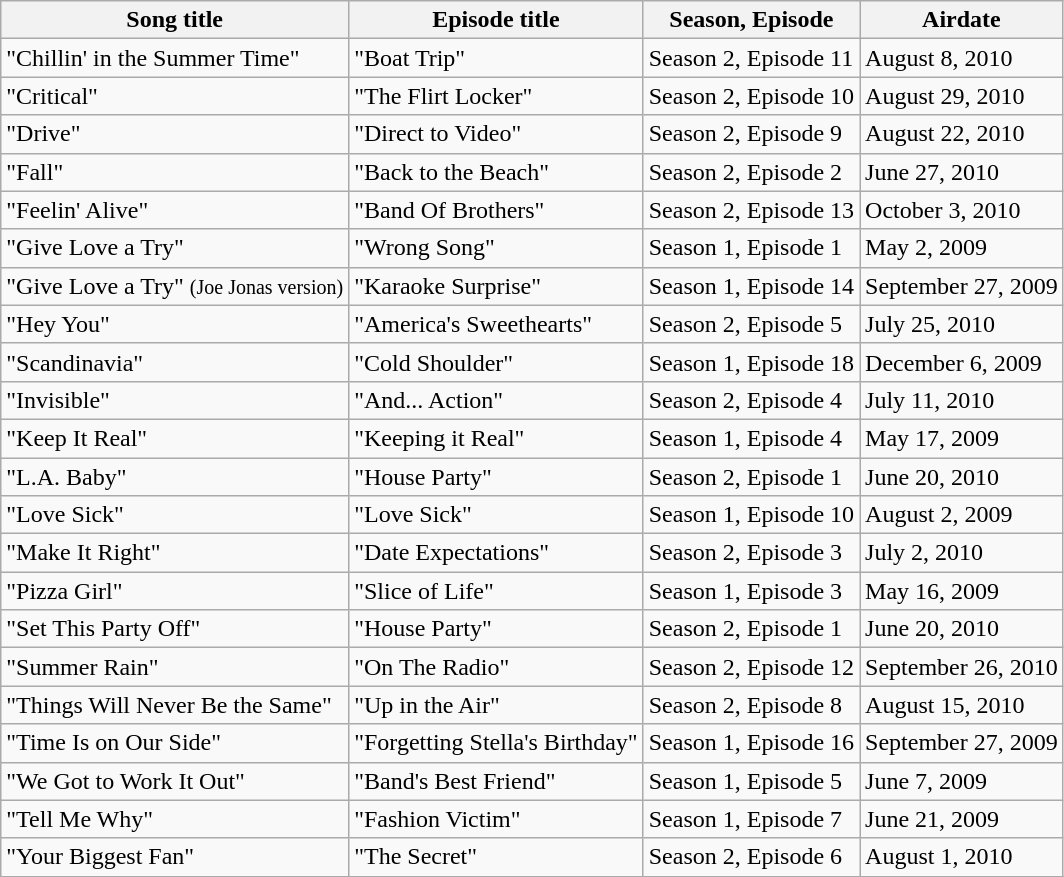<table class="wikitable">
<tr>
<th>Song title</th>
<th>Episode title</th>
<th>Season, Episode</th>
<th>Airdate</th>
</tr>
<tr>
<td>"Chillin' in the Summer Time"</td>
<td>"Boat Trip"</td>
<td>Season 2, Episode 11</td>
<td>August 8, 2010</td>
</tr>
<tr>
<td>"Critical"</td>
<td>"The Flirt Locker"</td>
<td>Season 2, Episode 10</td>
<td>August 29, 2010</td>
</tr>
<tr>
<td>"Drive"</td>
<td>"Direct to Video"</td>
<td>Season 2, Episode 9</td>
<td>August 22, 2010</td>
</tr>
<tr>
<td>"Fall"</td>
<td>"Back to the Beach"</td>
<td>Season 2, Episode 2</td>
<td>June 27, 2010</td>
</tr>
<tr>
<td>"Feelin' Alive"</td>
<td>"Band Of Brothers"</td>
<td>Season 2, Episode 13</td>
<td>October 3, 2010</td>
</tr>
<tr>
<td>"Give Love a Try"</td>
<td>"Wrong Song"</td>
<td>Season 1, Episode 1</td>
<td>May 2, 2009</td>
</tr>
<tr>
<td>"Give Love a Try" <small>(Joe Jonas version)</small></td>
<td>"Karaoke Surprise"</td>
<td>Season 1, Episode 14</td>
<td>September 27, 2009</td>
</tr>
<tr>
<td>"Hey You"</td>
<td>"America's Sweethearts"</td>
<td>Season 2, Episode 5</td>
<td>July 25, 2010</td>
</tr>
<tr>
<td>"Scandinavia"</td>
<td>"Cold Shoulder"</td>
<td>Season 1, Episode 18</td>
<td>December 6, 2009</td>
</tr>
<tr>
<td>"Invisible"</td>
<td>"And... Action"</td>
<td>Season 2, Episode 4</td>
<td>July 11, 2010</td>
</tr>
<tr>
<td>"Keep It Real"</td>
<td>"Keeping it Real"</td>
<td>Season 1, Episode 4</td>
<td>May 17, 2009</td>
</tr>
<tr>
<td>"L.A. Baby"</td>
<td>"House Party"</td>
<td>Season 2, Episode 1</td>
<td>June 20, 2010</td>
</tr>
<tr>
<td>"Love Sick"</td>
<td>"Love Sick"</td>
<td>Season 1, Episode 10</td>
<td>August 2, 2009</td>
</tr>
<tr>
<td>"Make It Right"</td>
<td>"Date Expectations"</td>
<td>Season 2, Episode 3</td>
<td>July 2, 2010</td>
</tr>
<tr>
<td>"Pizza Girl"</td>
<td>"Slice of Life"</td>
<td>Season 1, Episode 3</td>
<td>May 16, 2009</td>
</tr>
<tr>
<td>"Set This Party Off"</td>
<td>"House Party"</td>
<td>Season 2, Episode 1</td>
<td>June 20, 2010</td>
</tr>
<tr>
<td>"Summer Rain"</td>
<td>"On The Radio"</td>
<td>Season 2, Episode 12</td>
<td>September 26, 2010</td>
</tr>
<tr>
<td>"Things Will Never Be the Same"</td>
<td>"Up in the Air"</td>
<td>Season 2, Episode 8</td>
<td>August 15, 2010</td>
</tr>
<tr>
<td>"Time Is on Our Side"</td>
<td>"Forgetting Stella's Birthday"</td>
<td>Season 1, Episode 16</td>
<td>September 27, 2009</td>
</tr>
<tr>
<td>"We Got to Work It Out"</td>
<td>"Band's Best Friend"</td>
<td>Season 1, Episode 5</td>
<td>June 7, 2009</td>
</tr>
<tr>
<td>"Tell Me Why"</td>
<td>"Fashion Victim"</td>
<td>Season 1, Episode 7</td>
<td>June 21, 2009</td>
</tr>
<tr>
<td>"Your Biggest Fan"</td>
<td>"The Secret"</td>
<td>Season 2, Episode 6</td>
<td>August 1, 2010</td>
</tr>
<tr>
</tr>
</table>
